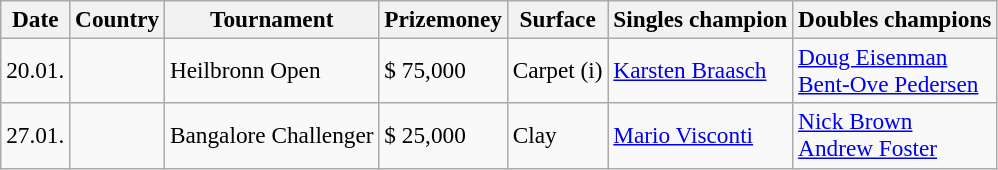<table class="sortable wikitable" style=font-size:97%>
<tr>
<th>Date</th>
<th>Country</th>
<th>Tournament</th>
<th>Prizemoney</th>
<th>Surface</th>
<th>Singles champion</th>
<th>Doubles champions</th>
</tr>
<tr>
<td>20.01.</td>
<td></td>
<td>Heilbronn Open</td>
<td>$ 75,000</td>
<td>Carpet (i)</td>
<td> <a href='#'>Karsten Braasch</a></td>
<td> <a href='#'>Doug Eisenman</a><br> <a href='#'>Bent-Ove Pedersen</a></td>
</tr>
<tr>
<td>27.01.</td>
<td></td>
<td>Bangalore Challenger</td>
<td>$ 25,000</td>
<td>Clay</td>
<td> <a href='#'>Mario Visconti</a></td>
<td> <a href='#'>Nick Brown</a><br> <a href='#'>Andrew Foster</a></td>
</tr>
</table>
